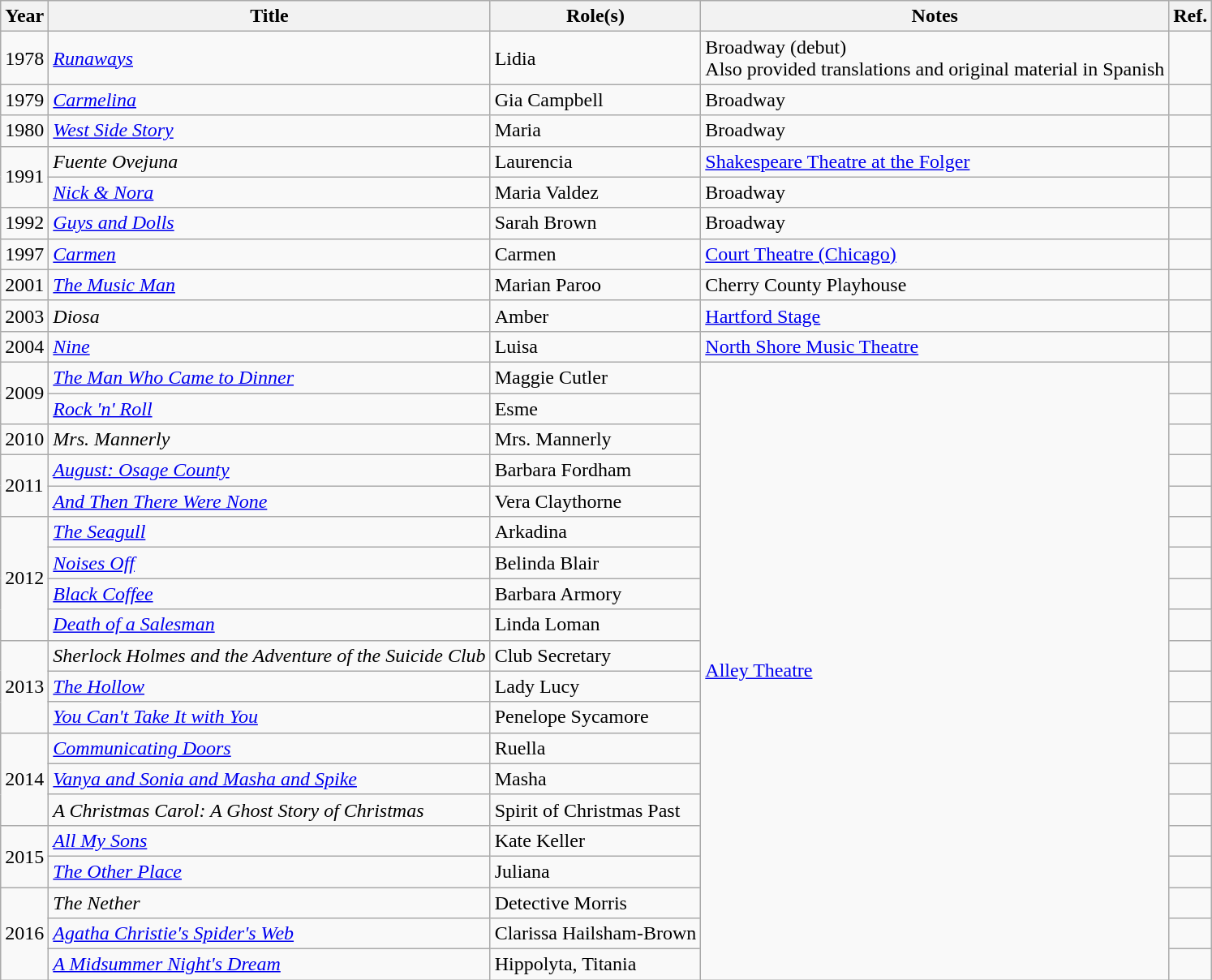<table class="wikitable">
<tr>
<th>Year</th>
<th>Title</th>
<th>Role(s)</th>
<th>Notes</th>
<th>Ref.</th>
</tr>
<tr>
<td>1978</td>
<td><a href='#'><em>Runaways</em></a></td>
<td>Lidia</td>
<td>Broadway (debut)<br>Also provided translations and original material in Spanish</td>
<td></td>
</tr>
<tr>
<td>1979</td>
<td><em><a href='#'>Carmelina</a></em></td>
<td>Gia Campbell</td>
<td>Broadway</td>
<td></td>
</tr>
<tr>
<td>1980</td>
<td><em><a href='#'>West Side Story</a></em></td>
<td>Maria</td>
<td>Broadway</td>
<td></td>
</tr>
<tr>
<td rowspan="2">1991</td>
<td><em>Fuente Ovejuna</em></td>
<td>Laurencia</td>
<td><a href='#'>Shakespeare Theatre at the Folger</a></td>
<td></td>
</tr>
<tr>
<td><a href='#'><em>Nick & Nora</em></a></td>
<td>Maria Valdez</td>
<td>Broadway</td>
<td></td>
</tr>
<tr>
<td>1992</td>
<td><em><a href='#'>Guys and Dolls</a></em></td>
<td>Sarah Brown</td>
<td>Broadway</td>
<td></td>
</tr>
<tr>
<td>1997</td>
<td><em><a href='#'>Carmen</a></em></td>
<td>Carmen</td>
<td><a href='#'>Court Theatre (Chicago)</a></td>
<td></td>
</tr>
<tr>
<td>2001</td>
<td><em><a href='#'>The Music Man</a></em></td>
<td>Marian Paroo</td>
<td>Cherry County Playhouse</td>
<td></td>
</tr>
<tr>
<td>2003</td>
<td><em>Diosa</em></td>
<td>Amber</td>
<td><a href='#'>Hartford Stage</a></td>
<td></td>
</tr>
<tr>
<td>2004</td>
<td><a href='#'><em>Nine</em></a></td>
<td>Luisa</td>
<td><a href='#'>North Shore Music Theatre</a></td>
<td></td>
</tr>
<tr>
<td rowspan="2">2009</td>
<td><em><a href='#'>The Man Who Came to Dinner</a></em></td>
<td>Maggie Cutler</td>
<td rowspan="20"><a href='#'>Alley Theatre</a></td>
<td></td>
</tr>
<tr>
<td><a href='#'><em>Rock 'n' Roll</em></a></td>
<td>Esme</td>
<td></td>
</tr>
<tr>
<td>2010</td>
<td><em>Mrs. Mannerly</em></td>
<td>Mrs. Mannerly</td>
<td></td>
</tr>
<tr>
<td rowspan="2">2011</td>
<td><em><a href='#'>August: Osage County</a></em></td>
<td>Barbara Fordham</td>
<td></td>
</tr>
<tr>
<td><a href='#'><em>And Then There Were None</em></a></td>
<td>Vera Claythorne</td>
<td></td>
</tr>
<tr>
<td rowspan="4">2012</td>
<td><em><a href='#'>The Seagull</a></em></td>
<td>Arkadina</td>
<td></td>
</tr>
<tr>
<td><em><a href='#'>Noises Off</a></em></td>
<td>Belinda Blair</td>
<td></td>
</tr>
<tr>
<td><a href='#'><em>Black Coffee</em></a></td>
<td>Barbara Armory</td>
<td></td>
</tr>
<tr>
<td><em><a href='#'>Death of a Salesman</a></em></td>
<td>Linda Loman</td>
<td></td>
</tr>
<tr>
<td rowspan="3">2013</td>
<td><em>Sherlock Holmes and the Adventure of the Suicide Club</em></td>
<td>Club Secretary</td>
<td></td>
</tr>
<tr>
<td><a href='#'><em>The Hollow</em></a></td>
<td>Lady Lucy</td>
<td></td>
</tr>
<tr>
<td><a href='#'><em>You Can't Take It with You</em></a></td>
<td>Penelope Sycamore</td>
<td></td>
</tr>
<tr>
<td rowspan="3">2014</td>
<td><em><a href='#'>Communicating Doors</a></em></td>
<td>Ruella</td>
<td></td>
</tr>
<tr>
<td><em><a href='#'>Vanya and Sonia and Masha and Spike</a></em></td>
<td>Masha</td>
<td></td>
</tr>
<tr>
<td><em>A Christmas Carol: A Ghost Story of Christmas</em></td>
<td>Spirit of Christmas Past</td>
<td></td>
</tr>
<tr>
<td rowspan="2">2015</td>
<td><em><a href='#'>All My Sons</a></em></td>
<td>Kate Keller</td>
<td></td>
</tr>
<tr>
<td><a href='#'><em>The Other Place</em></a></td>
<td>Juliana</td>
<td></td>
</tr>
<tr>
<td rowspan="3">2016</td>
<td><em>The Nether</em></td>
<td>Detective Morris</td>
<td></td>
</tr>
<tr>
<td><a href='#'><em>Agatha Christie's Spider's Web</em></a></td>
<td>Clarissa Hailsham-Brown</td>
<td></td>
</tr>
<tr>
<td><em><a href='#'>A Midsummer Night's Dream</a></em></td>
<td>Hippolyta, Titania</td>
<td></td>
</tr>
</table>
